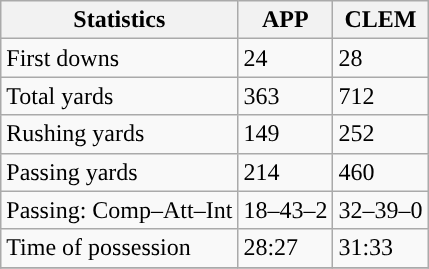<table class="wikitable" style="float: left;">
<tr>
<th>Statistics</th>
<th>APP</th>
<th>CLEM</th>
</tr>
<tr>
<td>First downs</td>
<td>24</td>
<td>28</td>
</tr>
<tr>
<td>Total yards</td>
<td>363</td>
<td>712</td>
</tr>
<tr>
<td>Rushing yards</td>
<td>149</td>
<td>252</td>
</tr>
<tr>
<td>Passing yards</td>
<td>214</td>
<td>460</td>
</tr>
<tr>
<td>Passing: Comp–Att–Int</td>
<td>18–43–2</td>
<td>32–39–0</td>
</tr>
<tr>
<td>Time of possession</td>
<td>28:27</td>
<td>31:33</td>
</tr>
<tr>
</tr>
</table>
